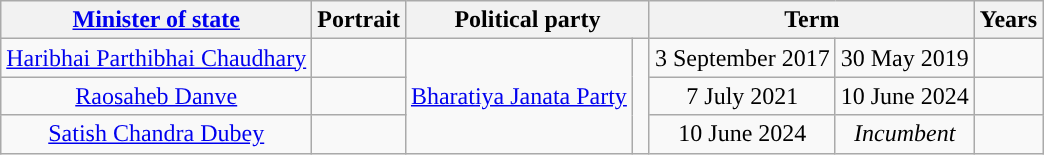<table class="wikitable sortable mw-collapsible">
<tr>
<th><a href='#'>Minister of state</a></th>
<th>Portrait</th>
<th colspan=2>Political party</th>
<th colspan="2">Term</th>
<th>Years</th>
</tr>
<tr align=center>
<td><a href='#'>Haribhai Parthibhai Chaudhary</a><br><em></em></td>
<td></td>
<td rowspan="3"><a href='#'>Bharatiya Janata Party</a></td>
<td rowspan="3" width="4px"></td>
<td>3 September 2017</td>
<td>30 May 2019</td>
<td></td>
</tr>
<tr align=center>
<td><a href='#'>Raosaheb Danve</a><br><em></em></td>
<td></td>
<td>7 July 2021</td>
<td>10 June 2024</td>
<td></td>
</tr>
<tr align=center>
<td><a href='#'>Satish Chandra Dubey</a><br><em></em></td>
<td></td>
<td>10 June 2024</td>
<td><em>Incumbent</em></td>
<td></td>
</tr>
</table>
